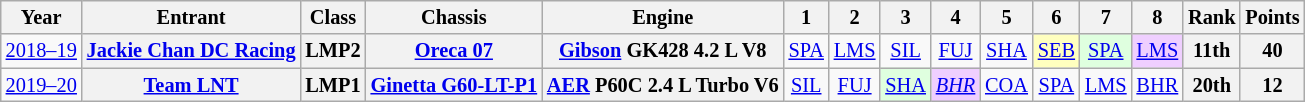<table class="wikitable" style="text-align:center; font-size:85%">
<tr>
<th>Year</th>
<th>Entrant</th>
<th>Class</th>
<th>Chassis</th>
<th>Engine</th>
<th>1</th>
<th>2</th>
<th>3</th>
<th>4</th>
<th>5</th>
<th>6</th>
<th>7</th>
<th>8</th>
<th>Rank</th>
<th>Points</th>
</tr>
<tr>
<td nowrap><a href='#'>2018–19</a></td>
<th nowrap><a href='#'>Jackie Chan DC Racing</a></th>
<th>LMP2</th>
<th nowrap><a href='#'>Oreca 07</a></th>
<th nowrap><a href='#'>Gibson</a> GK428 4.2 L V8</th>
<td><a href='#'>SPA</a></td>
<td><a href='#'>LMS</a></td>
<td><a href='#'>SIL</a></td>
<td><a href='#'>FUJ</a></td>
<td><a href='#'>SHA</a></td>
<td style="background:#FFFFBF;"><a href='#'>SEB</a><br></td>
<td style="background:#DFFFDF;"><a href='#'>SPA</a><br></td>
<td style="background:#EFCFFF;"><a href='#'>LMS</a><br></td>
<th>11th</th>
<th>40</th>
</tr>
<tr>
<td nowrap><a href='#'>2019–20</a></td>
<th nowrap><a href='#'>Team LNT</a></th>
<th>LMP1</th>
<th nowrap><a href='#'>Ginetta G60-LT-P1</a></th>
<th nowrap><a href='#'>AER</a> P60C 2.4 L Turbo V6</th>
<td><a href='#'>SIL</a></td>
<td><a href='#'>FUJ</a></td>
<td style="background:#DFFFDF;"><a href='#'>SHA</a><br></td>
<td style="background:#EFCFFF;"><em><a href='#'>BHR</a></em><br></td>
<td><a href='#'>COA</a></td>
<td><a href='#'>SPA</a></td>
<td><a href='#'>LMS</a></td>
<td><a href='#'>BHR</a></td>
<th>20th</th>
<th>12</th>
</tr>
</table>
